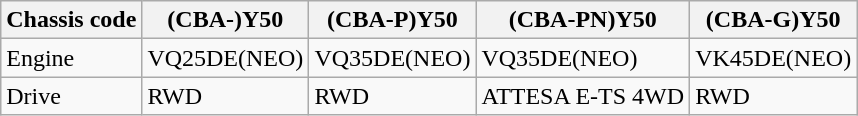<table class="wikitable">
<tr>
<th>Chassis code</th>
<th>(CBA-)Y50</th>
<th>(CBA-P)Y50</th>
<th>(CBA-PN)Y50</th>
<th>(CBA-G)Y50</th>
</tr>
<tr>
<td>Engine</td>
<td>VQ25DE(NEO)</td>
<td>VQ35DE(NEO)</td>
<td>VQ35DE(NEO)</td>
<td>VK45DE(NEO)</td>
</tr>
<tr>
<td>Drive</td>
<td>RWD</td>
<td>RWD</td>
<td>ATTESA E-TS 4WD</td>
<td>RWD</td>
</tr>
</table>
